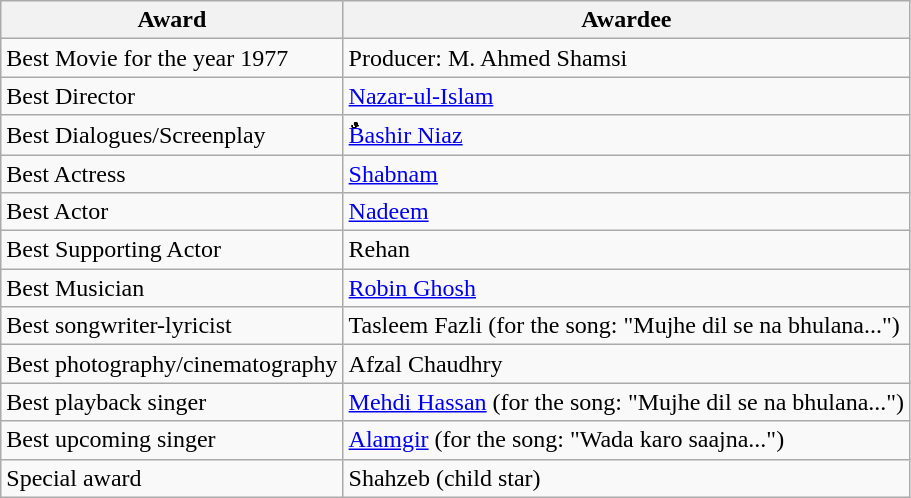<table class="wikitable">
<tr>
<th>Award</th>
<th>Awardee</th>
</tr>
<tr>
<td>Best Movie for the year 1977</td>
<td>Producer: M. Ahmed Shamsi</td>
</tr>
<tr>
<td>Best Director</td>
<td><a href='#'>Nazar-ul-Islam</a></td>
</tr>
<tr>
<td>Best Dialogues/Screenplay</td>
<td>ٌٌٌٌ<a href='#'>Bashir Niaz</a></td>
</tr>
<tr>
<td>Best Actress</td>
<td><a href='#'>Shabnam</a></td>
</tr>
<tr>
<td>Best Actor</td>
<td><a href='#'>Nadeem</a></td>
</tr>
<tr>
<td>Best Supporting Actor</td>
<td>Rehan</td>
</tr>
<tr>
<td>Best Musician</td>
<td><a href='#'>Robin Ghosh</a></td>
</tr>
<tr>
<td>Best songwriter-lyricist</td>
<td>Tasleem Fazli (for the song: "Mujhe dil se na bhulana...")</td>
</tr>
<tr>
<td>Best photography/cinematography</td>
<td>Afzal Chaudhry</td>
</tr>
<tr>
<td>Best playback singer</td>
<td><a href='#'>Mehdi Hassan</a> (for the song: "Mujhe dil se na bhulana...")</td>
</tr>
<tr>
<td>Best upcoming singer</td>
<td><a href='#'>Alamgir</a> (for the song: "Wada karo saajna...")</td>
</tr>
<tr>
<td>Special award</td>
<td>Shahzeb (child star)</td>
</tr>
</table>
